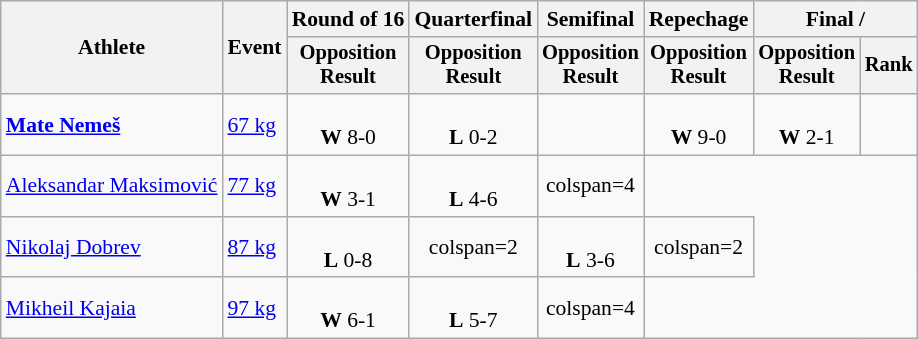<table class="wikitable" style="font-size:90%">
<tr>
<th rowspan="2">Athlete</th>
<th rowspan="2">Event</th>
<th>Round of 16</th>
<th>Quarterfinal</th>
<th>Semifinal</th>
<th>Repechage</th>
<th colspan=2>Final / </th>
</tr>
<tr style="font-size: 95%">
<th>Opposition<br>Result</th>
<th>Opposition<br>Result</th>
<th>Opposition<br>Result</th>
<th>Opposition<br>Result</th>
<th>Opposition<br>Result</th>
<th>Rank</th>
</tr>
<tr align=center>
<td align=left><strong><a href='#'>Mate Nemeš</a></strong></td>
<td align=left><a href='#'>67 kg</a></td>
<td><br><strong>W</strong> 8-0</td>
<td><br><strong>L</strong> 0-2</td>
<td></td>
<td><br><strong>W</strong> 9-0</td>
<td><br><strong>W</strong> 2-1</td>
<td></td>
</tr>
<tr align=center>
<td align=left><a href='#'>Aleksandar Maksimović</a></td>
<td align=left><a href='#'>77 kg</a></td>
<td><br><strong>W</strong> 3-1</td>
<td><br><strong>L</strong> 4-6</td>
<td>colspan=4 </td>
</tr>
<tr align=center>
<td align=left><a href='#'>Nikolaj Dobrev</a></td>
<td align=left><a href='#'>87 kg</a></td>
<td><br><strong>L</strong> 0-8</td>
<td>colspan=2 </td>
<td><br><strong>L</strong> 3-6</td>
<td>colspan=2 </td>
</tr>
<tr align=center>
<td align=left><a href='#'>Mikheil Kajaia</a></td>
<td align=left><a href='#'>97 kg</a></td>
<td><br><strong>W</strong> 6-1</td>
<td><br><strong>L</strong> 5-7</td>
<td>colspan=4 </td>
</tr>
</table>
